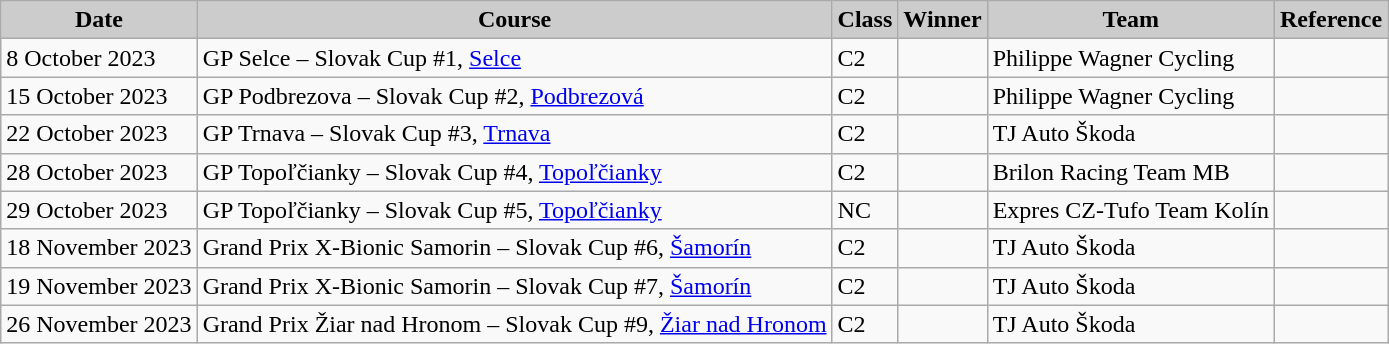<table class="wikitable sortable alternance ">
<tr>
<th scope="col" style="background-color:#CCCCCC;">Date</th>
<th scope="col" style="background-color:#CCCCCC;">Course</th>
<th scope="col" style="background-color:#CCCCCC;">Class</th>
<th scope="col" style="background-color:#CCCCCC;">Winner</th>
<th scope="col" style="background-color:#CCCCCC;">Team</th>
<th scope="col" style="background-color:#CCCCCC;">Reference</th>
</tr>
<tr>
<td>8 October 2023</td>
<td> GP Selce – Slovak Cup #1, <a href='#'>Selce</a></td>
<td>C2</td>
<td></td>
<td>Philippe Wagner Cycling</td>
<td></td>
</tr>
<tr>
<td>15 October 2023</td>
<td> GP Podbrezova – Slovak Cup #2, <a href='#'>Podbrezová</a></td>
<td>C2</td>
<td></td>
<td>Philippe Wagner Cycling</td>
<td></td>
</tr>
<tr>
<td>22 October 2023</td>
<td> GP Trnava – Slovak Cup #3, <a href='#'>Trnava</a></td>
<td>C2</td>
<td></td>
<td>TJ Auto Škoda</td>
<td></td>
</tr>
<tr>
<td>28 October 2023</td>
<td> GP Topoľčianky – Slovak Cup #4, <a href='#'>Topoľčianky</a></td>
<td>C2</td>
<td></td>
<td>Brilon Racing Team MB</td>
<td></td>
</tr>
<tr>
<td>29 October 2023</td>
<td> GP Topoľčianky – Slovak Cup #5, <a href='#'>Topoľčianky</a></td>
<td>NC</td>
<td></td>
<td>Expres CZ-Tufo Team Kolín</td>
<td></td>
</tr>
<tr>
<td>18 November 2023</td>
<td> Grand Prix X-Bionic Samorin – Slovak Cup #6, <a href='#'>Šamorín</a></td>
<td>C2</td>
<td></td>
<td>TJ Auto Škoda</td>
<td></td>
</tr>
<tr>
<td>19 November 2023</td>
<td> Grand Prix X-Bionic Samorin – Slovak Cup #7, <a href='#'>Šamorín</a></td>
<td>C2</td>
<td></td>
<td>TJ Auto Škoda</td>
<td></td>
</tr>
<tr>
<td>26 November 2023</td>
<td> Grand Prix Žiar nad Hronom – Slovak Cup #9, <a href='#'>Žiar nad Hronom</a></td>
<td>C2</td>
<td></td>
<td>TJ Auto Škoda</td>
<td></td>
</tr>
</table>
